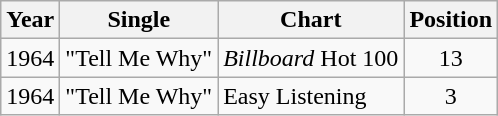<table class="wikitable">
<tr>
<th>Year</th>
<th>Single</th>
<th>Chart</th>
<th>Position</th>
</tr>
<tr>
<td>1964</td>
<td>"Tell Me Why"</td>
<td><em>Billboard</em> Hot 100</td>
<td align="center">13</td>
</tr>
<tr>
<td>1964</td>
<td>"Tell Me Why"</td>
<td>Easy Listening</td>
<td align="center">3</td>
</tr>
</table>
